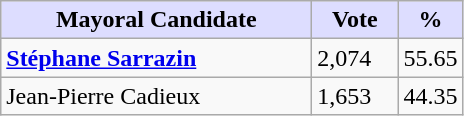<table class="wikitable">
<tr>
<th style="background:#ddf; width:200px;">Mayoral Candidate</th>
<th style="background:#ddf; width:50px;">Vote</th>
<th style="background:#ddf; width:30px;">%</th>
</tr>
<tr>
<td><strong><a href='#'>Stéphane Sarrazin</a></strong></td>
<td>2,074</td>
<td>55.65</td>
</tr>
<tr>
<td>Jean-Pierre Cadieux</td>
<td>1,653</td>
<td>44.35</td>
</tr>
</table>
